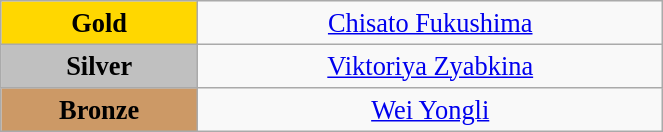<table class="wikitable" style=" text-align:center; font-size:110%;" width="35%">
<tr>
<td bgcolor="gold"><strong>Gold</strong></td>
<td><a href='#'>Chisato Fukushima</a><br></td>
</tr>
<tr>
<td bgcolor="silver"><strong>Silver</strong></td>
<td><a href='#'>Viktoriya Zyabkina</a><br></td>
</tr>
<tr>
<td bgcolor="CC9966"><strong>Bronze</strong></td>
<td><a href='#'>Wei Yongli</a><br></td>
</tr>
</table>
